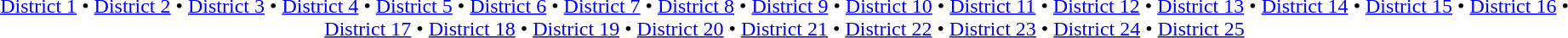<table id=toc class=toc summary=Contents>
<tr>
<td align=center><br><a href='#'>District 1</a> • <a href='#'>District 2</a> • <a href='#'>District 3</a> • <a href='#'>District 4</a> • <a href='#'>District 5</a> • <a href='#'>District 6</a> • <a href='#'>District 7</a> • <a href='#'>District 8</a> • <a href='#'>District 9</a> • <a href='#'>District 10</a> • <a href='#'>District 11</a> • <a href='#'>District 12</a> • <a href='#'>District 13</a> • <a href='#'>District 14</a> • <a href='#'>District 15</a> • <a href='#'>District 16</a> • <a href='#'>District 17</a> • <a href='#'>District 18</a> • <a href='#'>District 19</a> • <a href='#'>District 20</a> • <a href='#'>District 21</a> • <a href='#'>District 22</a> • <a href='#'>District 23</a> • <a href='#'>District 24</a> • <a href='#'>District 25</a> </td>
</tr>
</table>
